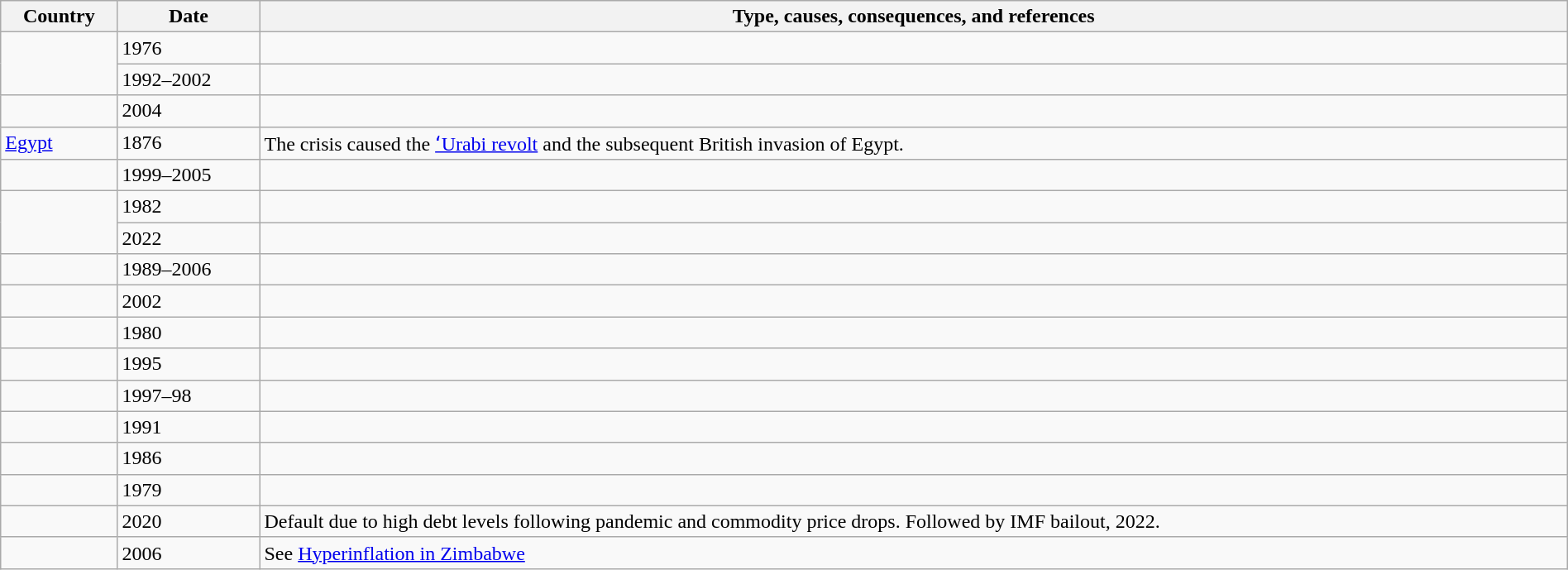<table class="wikitable sortable" style="width: 100%">
<tr>
<th>Country</th>
<th>Date</th>
<th class="unsortable">Type, causes, consequences, and references</th>
</tr>
<tr>
<td rowspan="2"></td>
<td>1976</td>
<td></td>
</tr>
<tr>
<td>1992–2002</td>
<td></td>
</tr>
<tr>
<td></td>
<td>2004</td>
<td></td>
</tr>
<tr>
<td> <a href='#'>Egypt</a></td>
<td>1876</td>
<td>The crisis caused the <a href='#'>ʻUrabi revolt</a> and the subsequent British invasion of Egypt.</td>
</tr>
<tr>
<td></td>
<td>1999–2005</td>
<td></td>
</tr>
<tr>
<td rowspan="2"></td>
<td>1982</td>
<td></td>
</tr>
<tr>
<td>2022</td>
<td></td>
</tr>
<tr>
<td></td>
<td>1989–2006</td>
<td></td>
</tr>
<tr>
<td></td>
<td>2002</td>
<td></td>
</tr>
<tr>
<td></td>
<td>1980</td>
<td></td>
</tr>
<tr>
<td></td>
<td>1995</td>
<td></td>
</tr>
<tr>
<td></td>
<td>1997–98</td>
<td></td>
</tr>
<tr>
<td></td>
<td>1991</td>
<td></td>
</tr>
<tr>
<td></td>
<td>1986</td>
<td></td>
</tr>
<tr>
<td></td>
<td>1979</td>
<td></td>
</tr>
<tr>
<td></td>
<td>2020</td>
<td>Default due to high debt levels following pandemic and commodity price drops. Followed by IMF bailout, 2022.</td>
</tr>
<tr>
<td></td>
<td>2006</td>
<td>See <a href='#'>Hyperinflation in Zimbabwe</a></td>
</tr>
</table>
